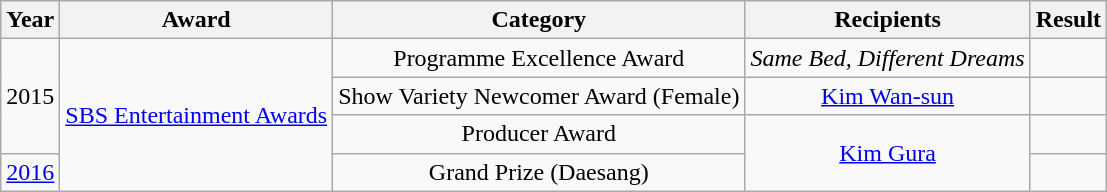<table class="wikitable" style="text-align:center">
<tr>
<th>Year</th>
<th>Award</th>
<th>Category</th>
<th>Recipients</th>
<th>Result</th>
</tr>
<tr>
<td rowspan=3>2015</td>
<td rowspan=4><a href='#'>SBS Entertainment Awards</a></td>
<td>Programme Excellence Award</td>
<td><em>Same Bed, Different Dreams</em></td>
<td></td>
</tr>
<tr>
<td>Show Variety Newcomer Award (Female)</td>
<td><a href='#'>Kim Wan-sun</a></td>
<td></td>
</tr>
<tr>
<td>Producer Award</td>
<td rowspan=2><a href='#'>Kim Gura</a></td>
<td></td>
</tr>
<tr>
<td><a href='#'>2016</a></td>
<td>Grand Prize (Daesang)</td>
<td></td>
</tr>
</table>
